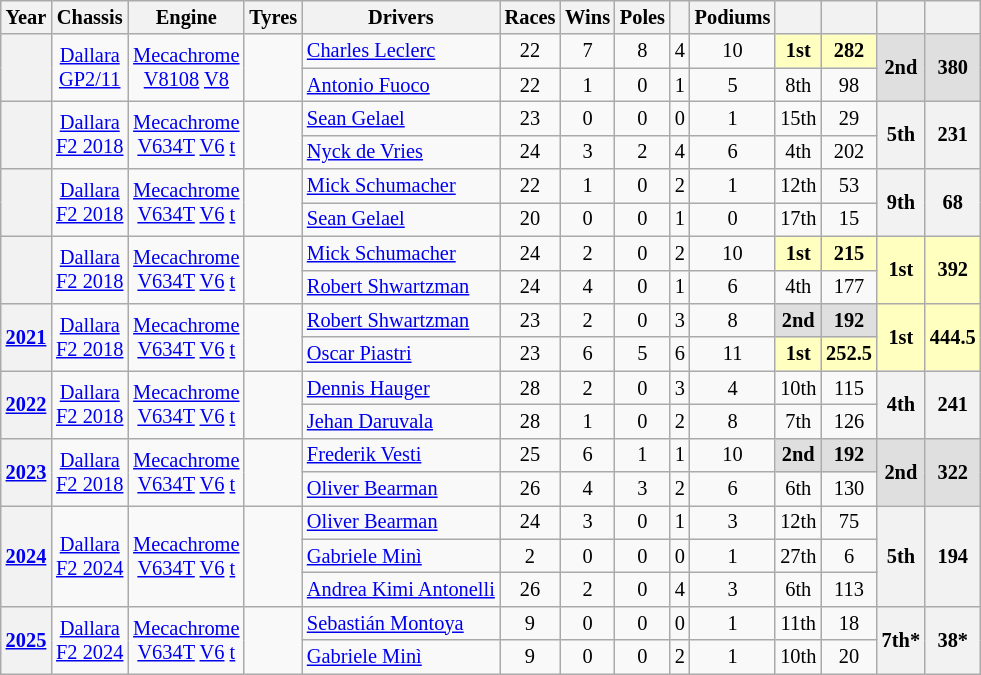<table class="wikitable" style="text-align:center; font-size:85%">
<tr>
<th>Year</th>
<th>Chassis</th>
<th>Engine</th>
<th>Tyres</th>
<th>Drivers</th>
<th>Races</th>
<th>Wins</th>
<th>Poles</th>
<th></th>
<th>Podiums</th>
<th></th>
<th></th>
<th></th>
<th></th>
</tr>
<tr>
<th rowspan="2"></th>
<td rowspan=2><a href='#'>Dallara</a><br><a href='#'>GP2/11</a></td>
<td rowspan=2><a href='#'>Mecachrome</a><br><a href='#'>V8108</a> <a href='#'>V8</a></td>
<td rowspan=2></td>
<td align=left> <a href='#'>Charles Leclerc</a></td>
<td>22</td>
<td>7</td>
<td>8</td>
<td>4</td>
<td>10</td>
<td style="background:#FFFFBF;"><strong>1st</strong></td>
<td style="background:#FFFFBF;"><strong>282</strong></td>
<th rowspan="2" style="background:#DFDFDF;">2nd</th>
<th rowspan="2" style="background:#DFDFDF;">380</th>
</tr>
<tr>
<td align=left> <a href='#'>Antonio Fuoco</a></td>
<td>22</td>
<td>1</td>
<td>0</td>
<td>1</td>
<td>5</td>
<td>8th</td>
<td>98</td>
</tr>
<tr>
<th rowspan="2"></th>
<td rowspan=2><a href='#'>Dallara</a><br><a href='#'>F2 2018</a></td>
<td rowspan=2><a href='#'>Mecachrome</a><br><a href='#'>V634T</a> <a href='#'>V6</a> <a href='#'>t</a></td>
<td rowspan=2></td>
<td align=left> <a href='#'>Sean Gelael</a></td>
<td>23</td>
<td>0</td>
<td>0</td>
<td>0</td>
<td>1</td>
<td>15th</td>
<td>29</td>
<th rowspan="2">5th</th>
<th rowspan="2">231</th>
</tr>
<tr>
<td align=left> <a href='#'>Nyck de Vries</a></td>
<td>24</td>
<td>3</td>
<td>2</td>
<td>4</td>
<td>6</td>
<td>4th</td>
<td>202</td>
</tr>
<tr>
<th rowspan="2"></th>
<td rowspan=2><a href='#'>Dallara</a><br><a href='#'>F2 2018</a></td>
<td rowspan=2><a href='#'>Mecachrome</a><br><a href='#'>V634T</a> <a href='#'>V6</a> <a href='#'>t</a></td>
<td rowspan=2></td>
<td align=left> <a href='#'>Mick Schumacher</a></td>
<td>22</td>
<td>1</td>
<td>0</td>
<td>2</td>
<td>1</td>
<td>12th</td>
<td>53</td>
<th rowspan="2">9th</th>
<th rowspan="2">68</th>
</tr>
<tr>
<td align=left> <a href='#'>Sean Gelael</a></td>
<td>20</td>
<td>0</td>
<td>0</td>
<td>1</td>
<td>0</td>
<td>17th</td>
<td>15</td>
</tr>
<tr>
<th rowspan="2"></th>
<td rowspan=2><a href='#'>Dallara</a><br><a href='#'>F2 2018</a></td>
<td rowspan=2><a href='#'>Mecachrome</a><br><a href='#'>V634T</a> <a href='#'>V6</a> <a href='#'>t</a></td>
<td rowspan=2></td>
<td align=left> <a href='#'>Mick Schumacher</a></td>
<td>24</td>
<td>2</td>
<td>0</td>
<td>2</td>
<td>10</td>
<td style="background:#FFFFBF;"><strong>1st</strong></td>
<td style="background:#FFFFBF;"><strong>215</strong></td>
<th rowspan="2" style="background:#FFFFBF;">1st</th>
<th rowspan="2" style="background:#FFFFBF;">392</th>
</tr>
<tr>
<td align=left> <a href='#'>Robert Shwartzman</a></td>
<td>24</td>
<td>4</td>
<td>0</td>
<td>1</td>
<td>6</td>
<td>4th</td>
<td>177</td>
</tr>
<tr>
<th rowspan="2"><a href='#'>2021</a></th>
<td rowspan=2><a href='#'>Dallara</a><br><a href='#'>F2 2018</a></td>
<td rowspan=2><a href='#'>Mecachrome</a><br><a href='#'>V634T</a> <a href='#'>V6</a> <a href='#'>t</a></td>
<td rowspan=2></td>
<td align=left> <a href='#'>Robert Shwartzman</a></td>
<td>23</td>
<td>2</td>
<td>0</td>
<td>3</td>
<td>8</td>
<td style="background:#DFDFDF;"><strong>2nd</strong></td>
<td style="background:#DFDFDF;"><strong>192</strong></td>
<th rowspan="2" style="background:#FFFFBF;">1st</th>
<th rowspan="2" style="background:#FFFFBF;">444.5</th>
</tr>
<tr>
<td align=left> <a href='#'>Oscar Piastri</a></td>
<td>23</td>
<td>6</td>
<td>5</td>
<td>6</td>
<td>11</td>
<td style="background:#FFFFBF;"><strong>1st</strong></td>
<td style="background:#FFFFBF;"><strong>252.5</strong></td>
</tr>
<tr>
<th rowspan="2"><a href='#'>2022</a></th>
<td rowspan=2><a href='#'>Dallara</a><br><a href='#'>F2 2018</a></td>
<td rowspan=2><a href='#'>Mecachrome</a><br><a href='#'>V634T</a> <a href='#'>V6</a> <a href='#'>t</a></td>
<td rowspan=2></td>
<td align=left> <a href='#'>Dennis Hauger</a></td>
<td>28</td>
<td>2</td>
<td>0</td>
<td>3</td>
<td>4</td>
<td style="background:;">10th</td>
<td style="background:;">115</td>
<th rowspan="2" style="background:#;">4th</th>
<th rowspan="2" style="background:#;">241</th>
</tr>
<tr>
<td align=left> <a href='#'>Jehan Daruvala</a></td>
<td>28</td>
<td>1</td>
<td>0</td>
<td>2</td>
<td>8</td>
<td style="background:#;">7th</td>
<td style="background:#;">126</td>
</tr>
<tr>
<th rowspan="2"><a href='#'>2023</a></th>
<td rowspan=2><a href='#'>Dallara</a><br><a href='#'>F2 2018</a></td>
<td rowspan=2><a href='#'>Mecachrome</a><br><a href='#'>V634T</a> <a href='#'>V6</a> <a href='#'>t</a></td>
<td rowspan=2></td>
<td align=left> <a href='#'>Frederik Vesti</a></td>
<td>25</td>
<td>6</td>
<td>1</td>
<td>1</td>
<td>10</td>
<td style="background:#DFDFDF;"><strong>2nd</strong></td>
<td style="background:#DFDFDF;"><strong>192</strong></td>
<th rowspan="2" style="background:#DFDFDF;">2nd</th>
<th rowspan="2" style="background:#DFDFDF;">322</th>
</tr>
<tr>
<td align=left> <a href='#'>Oliver Bearman</a></td>
<td>26</td>
<td>4</td>
<td>3</td>
<td>2</td>
<td>6</td>
<td style="background:;">6th</td>
<td style="background:;">130</td>
</tr>
<tr>
<th rowspan=3><a href='#'>2024</a></th>
<td rowspan=3><a href='#'>Dallara</a><br><a href='#'>F2 2024</a></td>
<td rowspan=3><a href='#'>Mecachrome</a><br><a href='#'>V634T</a> <a href='#'>V6</a> <a href='#'>t</a></td>
<td rowspan=3></td>
<td align=left> <a href='#'>Oliver Bearman</a></td>
<td>24</td>
<td>3</td>
<td>0</td>
<td>1</td>
<td>3</td>
<td style="background:#;">12th</td>
<td style="background:#;">75</td>
<th rowspan=3 style="background:#;">5th</th>
<th rowspan=3 style="background:#;">194</th>
</tr>
<tr>
<td align=left> <a href='#'>Gabriele Minì</a></td>
<td>2</td>
<td>0</td>
<td>0</td>
<td>0</td>
<td>1</td>
<td style="background:;">27th</td>
<td style="background:;">6</td>
</tr>
<tr>
<td align=left> <a href='#'>Andrea Kimi Antonelli</a></td>
<td>26</td>
<td>2</td>
<td>0</td>
<td>4</td>
<td>3</td>
<td style="background:;">6th</td>
<td style="background:;">113</td>
</tr>
<tr>
<th rowspan="2"><a href='#'>2025</a></th>
<td rowspan=2><a href='#'>Dallara</a><br><a href='#'>F2 2024</a></td>
<td rowspan=2><a href='#'>Mecachrome</a><br><a href='#'>V634T</a> <a href='#'>V6</a> <a href='#'>t</a></td>
<td rowspan=2></td>
<td align=left> <a href='#'>Sebastián Montoya</a></td>
<td>9</td>
<td>0</td>
<td>0</td>
<td>0</td>
<td>1</td>
<td style="background:#;">11th</td>
<td style="background:#;">18</td>
<th rowspan="2" style="background:#;">7th*</th>
<th rowspan="2" style="background:#;">38*</th>
</tr>
<tr>
<td align=left> <a href='#'>Gabriele Minì</a></td>
<td>9</td>
<td>0</td>
<td>0</td>
<td>2</td>
<td>1</td>
<td style="background:#;">10th</td>
<td style="background:#;">20</td>
</tr>
</table>
